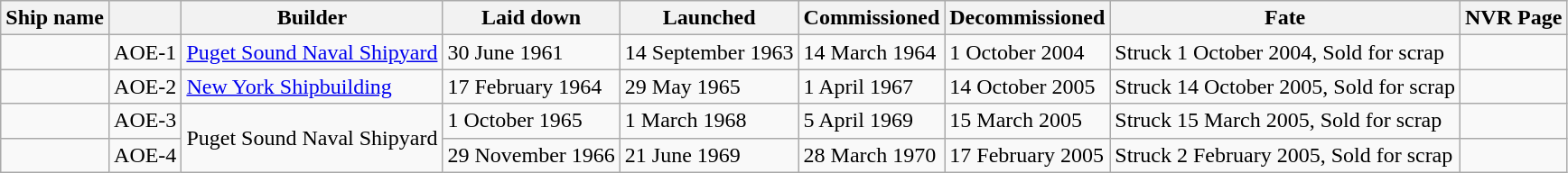<table class="sortable wikitable plainrowheaders">
<tr>
<th scope="col">Ship name</th>
<th scope="col"></th>
<th scope="col">Builder</th>
<th scope="col">Laid down</th>
<th scope="col">Launched</th>
<th scope="col">Commissioned</th>
<th scope="col">Decommissioned</th>
<th scope="col">Fate</th>
<th scope="col">NVR Page</th>
</tr>
<tr>
<td></td>
<td>AOE-1</td>
<td><a href='#'>Puget Sound Naval Shipyard</a></td>
<td>30 June 1961</td>
<td>14 September 1963</td>
<td>14 March 1964</td>
<td>1 October 2004</td>
<td>Struck 1 October 2004, Sold for scrap</td>
<td></td>
</tr>
<tr>
<td></td>
<td>AOE-2</td>
<td><a href='#'>New York Shipbuilding</a></td>
<td>17 February 1964</td>
<td>29 May 1965</td>
<td>1 April 1967</td>
<td>14 October 2005</td>
<td>Struck 14 October 2005, Sold for scrap</td>
<td></td>
</tr>
<tr>
<td></td>
<td>AOE-3</td>
<td rowspan=2>Puget Sound Naval Shipyard</td>
<td>1 October 1965</td>
<td>1 March 1968</td>
<td>5 April 1969</td>
<td>15 March 2005</td>
<td>Struck 15 March 2005, Sold for scrap</td>
<td></td>
</tr>
<tr>
<td></td>
<td>AOE-4</td>
<td>29 November 1966</td>
<td>21 June 1969</td>
<td>28 March 1970</td>
<td>17 February 2005</td>
<td>Struck 2 February 2005, Sold for scrap</td>
<td></td>
</tr>
</table>
